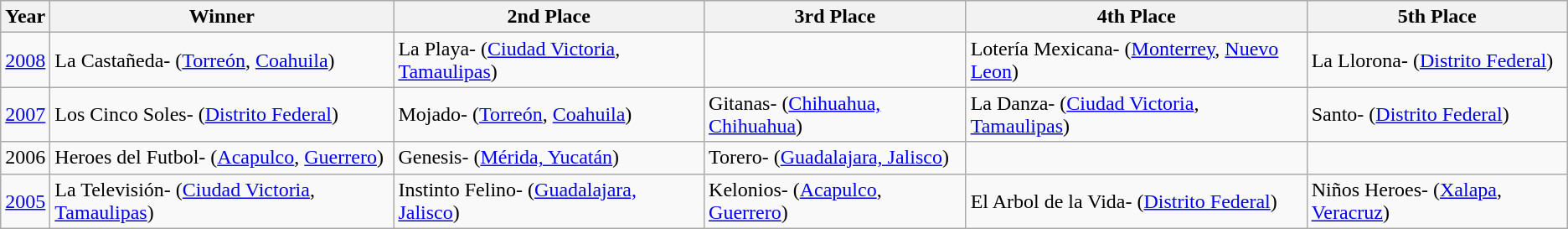<table class="wikitable">
<tr>
<th>Year</th>
<th>Winner</th>
<th>2nd Place</th>
<th>3rd Place</th>
<th>4th Place</th>
<th>5th Place</th>
</tr>
<tr>
<td><a href='#'>2008</a></td>
<td>La Castañeda- (<a href='#'>Torreón</a>, <a href='#'>Coahuila</a>)</td>
<td>La Playa- (<a href='#'>Ciudad Victoria</a>, <a href='#'>Tamaulipas</a>)</td>
<td></td>
<td>Lotería Mexicana- (<a href='#'>Monterrey</a>, <a href='#'>Nuevo Leon</a>)</td>
<td>La Llorona- (<a href='#'>Distrito Federal</a>)</td>
</tr>
<tr>
<td><a href='#'>2007</a></td>
<td>Los Cinco Soles- (<a href='#'>Distrito Federal</a>)</td>
<td>Mojado- (<a href='#'>Torreón</a>, <a href='#'>Coahuila</a>)</td>
<td>Gitanas- (<a href='#'>Chihuahua, Chihuahua</a>)</td>
<td>La Danza- (<a href='#'>Ciudad Victoria</a>, <a href='#'>Tamaulipas</a>)</td>
<td>Santo- (<a href='#'>Distrito Federal</a>)</td>
</tr>
<tr>
<td>2006</td>
<td>Heroes del Futbol- (<a href='#'>Acapulco</a>, <a href='#'>Guerrero</a>)</td>
<td>Genesis- (<a href='#'>Mérida, Yucatán</a>)</td>
<td>Torero- (<a href='#'>Guadalajara, Jalisco</a>)</td>
<td></td>
<td></td>
</tr>
<tr>
<td><a href='#'>2005</a></td>
<td>La Televisión- (<a href='#'>Ciudad Victoria</a>, <a href='#'>Tamaulipas</a>)</td>
<td>Instinto Felino- (<a href='#'>Guadalajara, Jalisco</a>)</td>
<td>Kelonios- (<a href='#'>Acapulco</a>, <a href='#'>Guerrero</a>)</td>
<td>El Arbol de la Vida- (<a href='#'>Distrito Federal</a>)</td>
<td>Niños Heroes- (<a href='#'>Xalapa</a>, <a href='#'>Veracruz</a>)</td>
</tr>
</table>
